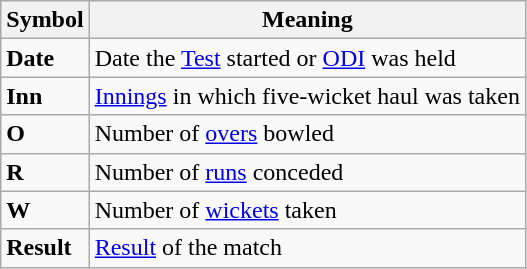<table class="wikitable">
<tr>
<th>Symbol</th>
<th>Meaning</th>
</tr>
<tr>
<td><strong>Date</strong></td>
<td>Date the <a href='#'>Test</a> started or <a href='#'>ODI</a> was held</td>
</tr>
<tr>
<td><strong>Inn</strong></td>
<td><a href='#'>Innings</a> in which five-wicket haul was taken</td>
</tr>
<tr>
<td><strong>O</strong></td>
<td>Number of <a href='#'>overs</a> bowled</td>
</tr>
<tr>
<td><strong>R</strong></td>
<td>Number of <a href='#'>runs</a> conceded</td>
</tr>
<tr>
<td><strong>W</strong></td>
<td>Number of <a href='#'>wickets</a> taken</td>
</tr>
<tr>
<td><strong>Result</strong></td>
<td><a href='#'>Result</a> of the match</td>
</tr>
</table>
